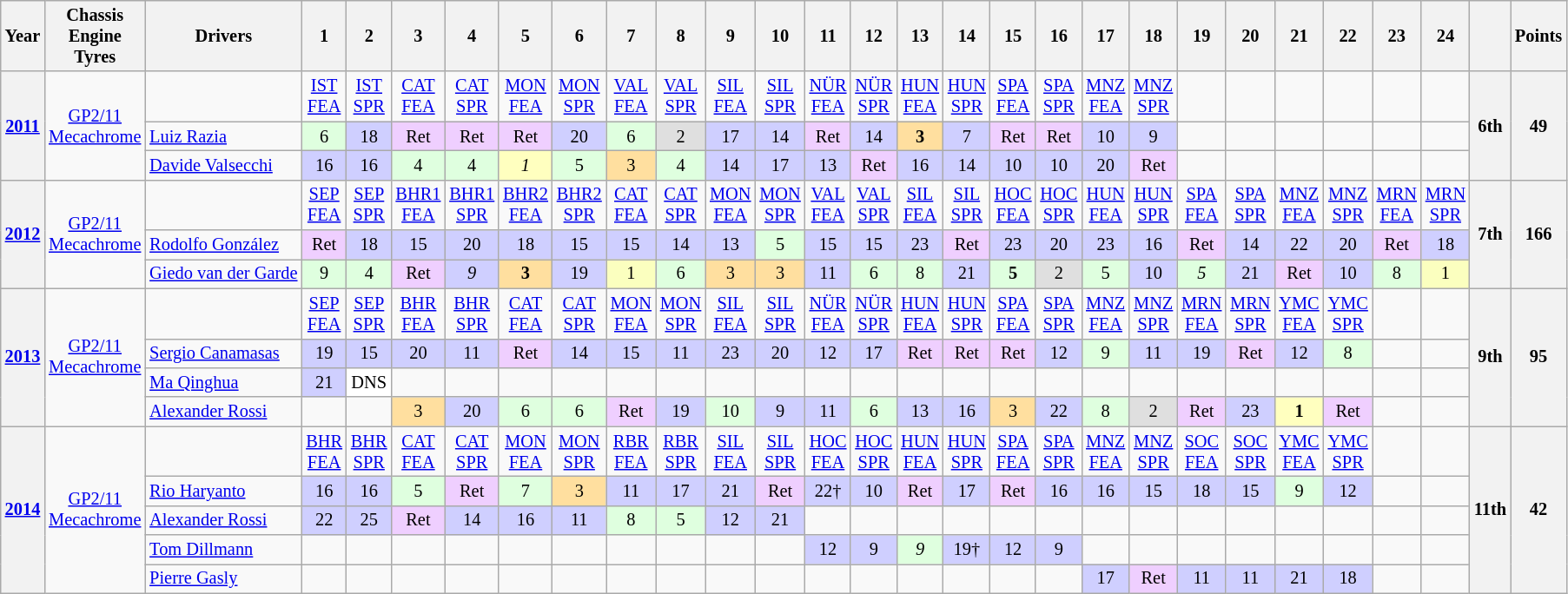<table class="wikitable" style="text-align:center; font-size:85%;">
<tr>
<th>Year</th>
<th>Chassis<br>Engine<br>Tyres</th>
<th>Drivers</th>
<th>1</th>
<th>2</th>
<th>3</th>
<th>4</th>
<th>5</th>
<th>6</th>
<th>7</th>
<th>8</th>
<th>9</th>
<th>10</th>
<th>11</th>
<th>12</th>
<th>13</th>
<th>14</th>
<th>15</th>
<th>16</th>
<th>17</th>
<th>18</th>
<th>19</th>
<th>20</th>
<th>21</th>
<th>22</th>
<th>23</th>
<th>24</th>
<th></th>
<th>Points</th>
</tr>
<tr>
<th rowspan=3><a href='#'>2011</a></th>
<td rowspan=3><a href='#'>GP2/11</a><br><a href='#'>Mecachrome</a><br></td>
<td></td>
<td><a href='#'>IST<br>FEA</a></td>
<td><a href='#'>IST<br>SPR</a></td>
<td><a href='#'>CAT<br>FEA</a></td>
<td><a href='#'>CAT<br>SPR</a></td>
<td><a href='#'>MON<br>FEA</a></td>
<td><a href='#'>MON<br>SPR</a></td>
<td><a href='#'>VAL<br>FEA</a></td>
<td><a href='#'>VAL<br>SPR</a></td>
<td><a href='#'>SIL<br>FEA</a></td>
<td><a href='#'>SIL<br>SPR</a></td>
<td><a href='#'>NÜR<br>FEA</a></td>
<td><a href='#'>NÜR<br>SPR</a></td>
<td><a href='#'>HUN<br>FEA</a></td>
<td><a href='#'>HUN<br>SPR</a></td>
<td><a href='#'>SPA<br>FEA</a></td>
<td><a href='#'>SPA<br>SPR</a></td>
<td><a href='#'>MNZ<br>FEA</a></td>
<td><a href='#'>MNZ<br>SPR</a></td>
<td></td>
<td></td>
<td></td>
<td></td>
<td></td>
<td></td>
<th rowspan=3>6th</th>
<th rowspan=3>49</th>
</tr>
<tr>
<td align=left> <a href='#'>Luiz Razia</a></td>
<td style="background:#DFFFDF;">6</td>
<td style="background:#CFCFFF;">18</td>
<td style="background:#EFCFFF;">Ret</td>
<td style="background:#EFCFFF;">Ret</td>
<td style="background:#EFCFFF;">Ret</td>
<td style="background:#CFCFFF;">20</td>
<td style="background:#DFFFDF;">6</td>
<td style="background:#DFDFDF;">2</td>
<td style="background:#CFCFFF;">17</td>
<td style="background:#CFCFFF;">14</td>
<td style="background:#EFCFFF;">Ret</td>
<td style="background:#CFCFFF;">14</td>
<td style="background:#FFDF9F;"><strong>3</strong></td>
<td style="background:#CFCFFF;">7</td>
<td style="background:#EFCFFF;">Ret</td>
<td style="background:#EFCFFF;">Ret</td>
<td style="background:#CFCFFF;">10</td>
<td style="background:#CFCFFF;">9</td>
<td></td>
<td></td>
<td></td>
<td></td>
<td></td>
<td></td>
</tr>
<tr>
<td align=left> <a href='#'>Davide Valsecchi</a></td>
<td style="background:#CFCFFF;">16</td>
<td style="background:#CFCFFF;">16</td>
<td style="background:#DFFFDF;">4</td>
<td style="background:#DFFFDF;">4</td>
<td style="background:#FFFFBF;"><em>1</em></td>
<td style="background:#DFFFDF;">5</td>
<td style="background:#FFDF9F;">3</td>
<td style="background:#DFFFDF;">4</td>
<td style="background:#CFCFFF;">14</td>
<td style="background:#CFCFFF;">17</td>
<td style="background:#CFCFFF;">13</td>
<td style="background:#EFCFFF;">Ret</td>
<td style="background:#CFCFFF;">16</td>
<td style="background:#CFCFFF;">14</td>
<td style="background:#CFCFFF;">10</td>
<td style="background:#CFCFFF;">10</td>
<td style="background:#CFCFFF;">20</td>
<td style="background:#EFCFFF;">Ret</td>
<td></td>
<td></td>
<td></td>
<td></td>
<td></td>
<td></td>
</tr>
<tr>
<th rowspan=3><a href='#'>2012</a></th>
<td rowspan=3><a href='#'>GP2/11</a><br><a href='#'>Mecachrome</a><br></td>
<td></td>
<td><a href='#'>SEP<br>FEA</a></td>
<td><a href='#'>SEP<br>SPR</a></td>
<td><a href='#'>BHR1<br>FEA</a></td>
<td><a href='#'>BHR1<br>SPR</a></td>
<td><a href='#'>BHR2<br>FEA</a></td>
<td><a href='#'>BHR2<br>SPR</a></td>
<td><a href='#'>CAT<br>FEA</a></td>
<td><a href='#'>CAT<br>SPR</a></td>
<td><a href='#'>MON<br>FEA</a></td>
<td><a href='#'>MON<br>SPR</a></td>
<td><a href='#'>VAL<br>FEA</a></td>
<td><a href='#'>VAL<br>SPR</a></td>
<td><a href='#'>SIL<br>FEA</a></td>
<td><a href='#'>SIL<br>SPR</a></td>
<td><a href='#'>HOC<br>FEA</a></td>
<td><a href='#'>HOC<br>SPR</a></td>
<td><a href='#'>HUN<br>FEA</a></td>
<td><a href='#'>HUN<br>SPR</a></td>
<td><a href='#'>SPA<br>FEA</a></td>
<td><a href='#'>SPA<br>SPR</a></td>
<td><a href='#'>MNZ<br>FEA</a></td>
<td><a href='#'>MNZ<br>SPR</a></td>
<td><a href='#'>MRN<br>FEA</a></td>
<td><a href='#'>MRN<br>SPR</a></td>
<th rowspan=3>7th</th>
<th rowspan=3>166</th>
</tr>
<tr>
<td align=left> <a href='#'>Rodolfo González</a></td>
<td style="background:#efcfff;">Ret</td>
<td style="background:#cfcfff;">18</td>
<td style="background:#cfcfff;">15</td>
<td style="background:#cfcfff;">20</td>
<td style="background:#cfcfff;">18</td>
<td style="background:#cfcfff;">15</td>
<td style="background:#cfcfff;">15</td>
<td style="background:#cfcfff;">14</td>
<td style="background:#cfcfff;">13</td>
<td style="background:#DFFFDF;">5</td>
<td style="background:#cfcfff;">15</td>
<td style="background:#cfcfff;">15</td>
<td style="background:#cfcfff;">23</td>
<td style="background:#efcfff;">Ret</td>
<td style="background:#cfcfff;">23</td>
<td style="background:#cfcfff;">20</td>
<td style="background:#cfcfff;">23</td>
<td style="background:#cfcfff;">16</td>
<td style="background:#efcfff;">Ret</td>
<td style="background:#cfcfff;">14</td>
<td style="background:#cfcfff;">22</td>
<td style="background:#cfcfff;">20</td>
<td style="background:#efcfff;">Ret</td>
<td style="background:#cfcfff;">18</td>
</tr>
<tr>
<td align=left> <a href='#'>Giedo van der Garde</a></td>
<td style="background:#DFFFDF;">9</td>
<td style="background:#DFFFDF;">4</td>
<td style="background:#EFCFFF;">Ret</td>
<td style="background:#CFCFFF;"><em>9</em></td>
<td style="background:#FFDF9F;"><strong>3</strong></td>
<td style="background:#CFCFFF;">19</td>
<td style="background:#FBFFBF;">1</td>
<td style="background:#DFFFDF;">6</td>
<td style="background:#FFDF9F;">3</td>
<td style="background:#FFDF9F;">3</td>
<td style="background:#CFCFFF;">11</td>
<td style="background:#DFFFDF;">6</td>
<td style="background:#DFFFDF;">8</td>
<td style="background:#CFCFFF;">21</td>
<td style="background:#DFFFDF;"><strong>5</strong></td>
<td style="background:#DFDFDF;">2</td>
<td style="background:#DFFFDF;">5</td>
<td style="background:#CFCFFF;">10</td>
<td style="background:#DFFFDF;"><em>5</em></td>
<td style="background:#CFCFFF;">21</td>
<td style="background:#EFCFFF;">Ret</td>
<td style="background:#CFCFFF;">10</td>
<td style="background:#DFFFDF;">8</td>
<td style="background:#FBFFBF;">1</td>
</tr>
<tr>
<th rowspan=4><a href='#'>2013</a></th>
<td rowspan=4><a href='#'>GP2/11</a><br><a href='#'>Mecachrome</a><br></td>
<td></td>
<td><a href='#'>SEP<br>FEA</a></td>
<td><a href='#'>SEP<br>SPR</a></td>
<td><a href='#'>BHR<br>FEA</a></td>
<td><a href='#'>BHR<br>SPR</a></td>
<td><a href='#'>CAT<br>FEA</a></td>
<td><a href='#'>CAT<br>SPR</a></td>
<td><a href='#'>MON<br>FEA</a></td>
<td><a href='#'>MON<br>SPR</a></td>
<td><a href='#'>SIL<br>FEA</a></td>
<td><a href='#'>SIL<br>SPR</a></td>
<td><a href='#'>NÜR<br>FEA</a></td>
<td><a href='#'>NÜR<br>SPR</a></td>
<td><a href='#'>HUN<br>FEA</a></td>
<td><a href='#'>HUN<br>SPR</a></td>
<td><a href='#'>SPA<br>FEA</a></td>
<td><a href='#'>SPA<br>SPR</a></td>
<td><a href='#'>MNZ<br>FEA</a></td>
<td><a href='#'>MNZ<br>SPR</a></td>
<td><a href='#'>MRN<br>FEA</a></td>
<td><a href='#'>MRN<br>SPR</a></td>
<td><a href='#'>YMC<br>FEA</a></td>
<td><a href='#'>YMC<br>SPR</a></td>
<td></td>
<td></td>
<th rowspan=4>9th</th>
<th rowspan=4>95</th>
</tr>
<tr>
<td align=left> <a href='#'>Sergio Canamasas</a></td>
<td style="background:#CFCFFF;">19</td>
<td style="background:#CFCFFF;">15</td>
<td style="background:#CFCFFF;">20</td>
<td style="background:#CFCFFF;">11</td>
<td style="background:#EFCFFF;">Ret</td>
<td style="background:#CFCFFF;">14</td>
<td style="background:#CFCFFF;">15</td>
<td style="background:#CFCFFF;">11</td>
<td style="background:#CFCFFF;">23</td>
<td style="background:#CFCFFF;">20</td>
<td style="background:#CFCFFF;">12</td>
<td style="background:#CFCFFF;">17</td>
<td style="background:#EFCFFF;">Ret</td>
<td style="background:#EFCFFF;">Ret</td>
<td style="background:#EFCFFF;">Ret</td>
<td style="background:#CFCFFF;">12</td>
<td style="background:#DFFFDF;">9</td>
<td style="background:#CFCFFF;">11</td>
<td style="background:#CFCFFF;">19</td>
<td style="background:#EFCFFF;">Ret</td>
<td style="background:#CFCFFF;">12</td>
<td style="background:#DFFFDF;">8</td>
<td></td>
<td></td>
</tr>
<tr>
<td align=left> <a href='#'>Ma Qinghua</a></td>
<td style="background:#CFCFFF;">21</td>
<td style="background:#FFFFFF;">DNS</td>
<td></td>
<td></td>
<td></td>
<td></td>
<td></td>
<td></td>
<td></td>
<td></td>
<td></td>
<td></td>
<td></td>
<td></td>
<td></td>
<td></td>
<td></td>
<td></td>
<td></td>
<td></td>
<td></td>
<td></td>
<td></td>
<td></td>
</tr>
<tr>
<td align=left> <a href='#'>Alexander Rossi</a></td>
<td></td>
<td></td>
<td style="background:#FFDF9F;">3</td>
<td style="background:#CFCFFF;">20</td>
<td style="background:#DFFFDF;">6</td>
<td style="background:#DFFFDF;">6</td>
<td style="background:#EFCFFF;">Ret</td>
<td style="background:#CFCFFF;">19</td>
<td style="background:#DFFFDF;">10</td>
<td style="background:#CFCFFF;">9</td>
<td style="background:#CFCFFF;">11</td>
<td style="background:#DFFFDF;">6</td>
<td style="background:#CFCFFF;">13</td>
<td style="background:#CFCFFF;">16</td>
<td style="background:#FFDF9F;">3</td>
<td style="background:#CFCFFF;">22</td>
<td style="background:#DFFFDF;">8</td>
<td style="background:#DFDFDF;">2</td>
<td style="background:#EFCFFF;">Ret</td>
<td style="background:#CFCFFF;">23</td>
<td style="background:#FFFFBF;"><strong>1</strong></td>
<td style="background:#EFCFFF;">Ret</td>
<td></td>
<td></td>
</tr>
<tr>
<th rowspan=5><a href='#'>2014</a></th>
<td rowspan=5><a href='#'>GP2/11</a><br><a href='#'>Mecachrome</a><br></td>
<td></td>
<td><a href='#'>BHR<br>FEA</a></td>
<td><a href='#'>BHR<br>SPR</a></td>
<td><a href='#'>CAT<br>FEA</a></td>
<td><a href='#'>CAT<br>SPR</a></td>
<td><a href='#'>MON<br>FEA</a></td>
<td><a href='#'>MON<br>SPR</a></td>
<td><a href='#'>RBR<br>FEA</a></td>
<td><a href='#'>RBR<br>SPR</a></td>
<td><a href='#'>SIL<br>FEA</a></td>
<td><a href='#'>SIL<br>SPR</a></td>
<td><a href='#'>HOC<br>FEA</a></td>
<td><a href='#'>HOC<br>SPR</a></td>
<td><a href='#'>HUN<br>FEA</a></td>
<td><a href='#'>HUN<br>SPR</a></td>
<td><a href='#'>SPA<br>FEA</a></td>
<td><a href='#'>SPA<br>SPR</a></td>
<td><a href='#'>MNZ<br>FEA</a></td>
<td><a href='#'>MNZ<br>SPR</a></td>
<td><a href='#'>SOC<br>FEA</a></td>
<td><a href='#'>SOC<br>SPR</a></td>
<td><a href='#'>YMC<br>FEA</a></td>
<td><a href='#'>YMC<br>SPR</a></td>
<td></td>
<td></td>
<th rowspan=5>11th</th>
<th rowspan=5>42</th>
</tr>
<tr>
<td align=left> <a href='#'>Rio Haryanto</a></td>
<td style="background:#CFCFFF;">16</td>
<td style="background:#CFCFFF;">16</td>
<td style="background:#DFFFDF;">5</td>
<td style="background:#EFCFFF;">Ret</td>
<td style="background:#DFFFDF;">7</td>
<td style="background:#FFDF9F;">3</td>
<td style="background:#CFCFFF;">11</td>
<td style="background:#CFCFFF;">17</td>
<td style="background:#CFCFFF;">21</td>
<td style="background:#EFCFFF;">Ret</td>
<td style="background:#CFCFFF;">22†</td>
<td style="background:#CFCFFF;">10</td>
<td style="background:#EFCFFF;">Ret</td>
<td style="background:#CFCFFF;">17</td>
<td style="background:#EFCFFF;">Ret</td>
<td style="background:#CFCFFF;">16</td>
<td style="background:#CFCFFF;">16</td>
<td style="background:#CFCFFF;">15</td>
<td style="background:#CFCFFF;">18</td>
<td style="background:#CFCFFF;">15</td>
<td style="background:#DFFFDF;">9</td>
<td style="background:#CFCFFF;">12</td>
<td></td>
<td></td>
</tr>
<tr>
<td align=left> <a href='#'>Alexander Rossi</a></td>
<td style="background:#CFCFFF;">22</td>
<td style="background:#CFCFFF;">25</td>
<td style="background:#EFCFFF;">Ret</td>
<td style="background:#CFCFFF;">14</td>
<td style="background:#CFCFFF;">16</td>
<td style="background:#CFCFFF;">11</td>
<td style="background:#DFFFDF;">8</td>
<td style="background:#DFFFDF;">5</td>
<td style="background:#CFCFFF;">12</td>
<td style="background:#CFCFFF;">21</td>
<td></td>
<td></td>
<td></td>
<td></td>
<td></td>
<td></td>
<td></td>
<td></td>
<td></td>
<td></td>
<td></td>
<td></td>
<td></td>
<td></td>
</tr>
<tr>
<td align=left> <a href='#'>Tom Dillmann</a></td>
<td></td>
<td></td>
<td></td>
<td></td>
<td></td>
<td></td>
<td></td>
<td></td>
<td></td>
<td></td>
<td style="background:#CFCFFF;">12</td>
<td style="background:#CFCFFF;">9</td>
<td style="background:#DFFFDF;"><em>9</em></td>
<td style="background:#CFCFFF;">19†</td>
<td style="background:#CFCFFF;">12</td>
<td style="background:#CFCFFF;">9</td>
<td></td>
<td></td>
<td></td>
<td></td>
<td></td>
<td></td>
<td></td>
<td></td>
</tr>
<tr>
<td align=left> <a href='#'>Pierre Gasly</a></td>
<td></td>
<td></td>
<td></td>
<td></td>
<td></td>
<td></td>
<td></td>
<td></td>
<td></td>
<td></td>
<td></td>
<td></td>
<td></td>
<td></td>
<td></td>
<td></td>
<td style="background:#CFCFFF;">17</td>
<td style="background:#EFCFFF;">Ret</td>
<td style="background:#CFCFFF;">11</td>
<td style="background:#CFCFFF;">11</td>
<td style="background:#CFCFFF;">21</td>
<td style="background:#CFCFFF;">18</td>
<td></td>
<td></td>
</tr>
</table>
